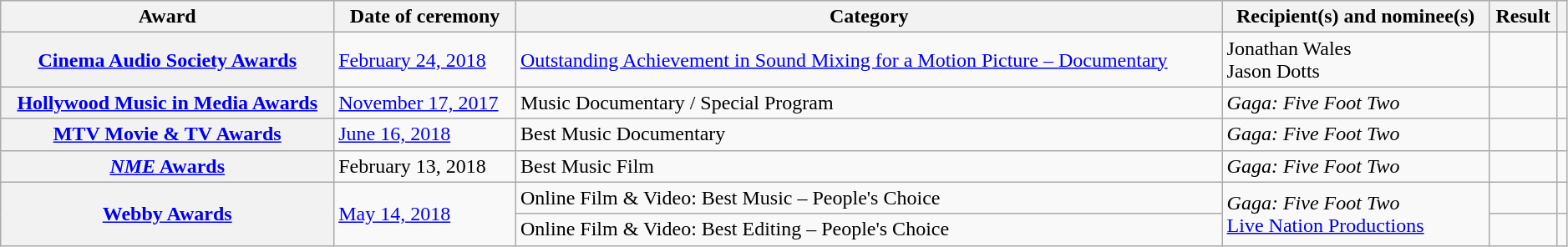<table class="wikitable sortable plainrowheaders" style="width: 99%">
<tr>
<th scope="col">Award</th>
<th scope="col">Date of ceremony</th>
<th scope="col">Category</th>
<th scope="col">Recipient(s) and nominee(s)</th>
<th scope="col">Result</th>
<th scope="col" class="unsortable"></th>
</tr>
<tr>
<th scope="row"><a href='#'>Cinema Audio Society Awards</a></th>
<td><a href='#'>February 24, 2018</a></td>
<td><a href='#'>Outstanding Achievement in Sound Mixing for a Motion Picture – Documentary</a></td>
<td>Jonathan Wales<br>Jason Dotts</td>
<td></td>
<td style="text-align:center;"></td>
</tr>
<tr>
<th scope="row"><a href='#'>Hollywood Music in Media Awards</a></th>
<td><a href='#'>November 17, 2017</a></td>
<td>Music Documentary / Special Program</td>
<td><em>Gaga: Five Foot Two</em></td>
<td></td>
<td style="text-align:center;"></td>
</tr>
<tr>
<th scope="row"><a href='#'>MTV Movie & TV Awards</a></th>
<td><a href='#'>June 16, 2018</a></td>
<td>Best Music Documentary</td>
<td><em>Gaga: Five Foot Two</em></td>
<td></td>
<td style="text-align:center;"></td>
</tr>
<tr>
<th scope="row"><a href='#'><em>NME</em> Awards</a></th>
<td>February 13, 2018</td>
<td>Best Music Film</td>
<td><em>Gaga: Five Foot Two</em></td>
<td></td>
<td style="text-align:center;"></td>
</tr>
<tr>
<th scope="row" rowspan="2"><a href='#'>Webby Awards</a></th>
<td rowspan="2"><a href='#'>May 14, 2018</a></td>
<td>Online Film & Video: Best Music – People's Choice</td>
<td rowspan="2"><em>Gaga: Five Foot Two</em><br><a href='#'>Live Nation Productions</a></td>
<td></td>
<td style="text-align:center;"></td>
</tr>
<tr>
<td>Online Film & Video: Best Editing – People's Choice</td>
<td></td>
<td style="text-align:center;"></td>
</tr>
</table>
